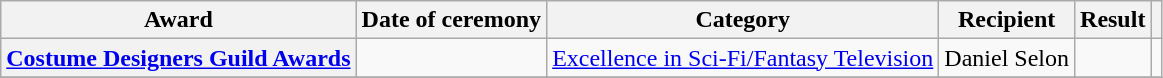<table class="wikitable sortable plainrowheaders col6center">
<tr>
<th scope="col">Award</th>
<th scope="col">Date of ceremony</th>
<th scope="col">Category</th>
<th scope="col">Recipient</th>
<th scope="col">Result</th>
<th scope="col" class="unsortable"></th>
</tr>
<tr>
<th scope="row" rowspan="1"><a href='#'>Costume Designers Guild Awards</a></th>
<td rowspan="1"><a href='#'></a></td>
<td><a href='#'>Excellence in Sci-Fi/Fantasy Television</a></td>
<td>Daniel Selon</td>
<td></td>
<td></td>
</tr>
<tr>
</tr>
</table>
